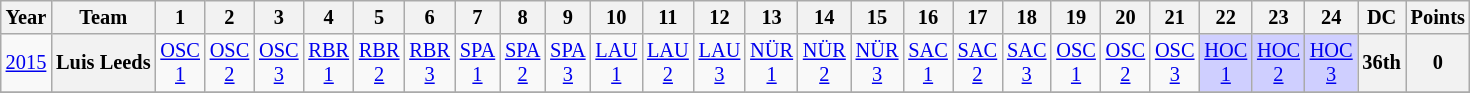<table class="wikitable" style="text-align:center; font-size:85%">
<tr>
<th>Year</th>
<th>Team</th>
<th>1</th>
<th>2</th>
<th>3</th>
<th>4</th>
<th>5</th>
<th>6</th>
<th>7</th>
<th>8</th>
<th>9</th>
<th>10</th>
<th>11</th>
<th>12</th>
<th>13</th>
<th>14</th>
<th>15</th>
<th>16</th>
<th>17</th>
<th>18</th>
<th>19</th>
<th>20</th>
<th>21</th>
<th>22</th>
<th>23</th>
<th>24</th>
<th>DC</th>
<th>Points</th>
</tr>
<tr>
<td><a href='#'>2015</a></td>
<th nowrap>Luis Leeds</th>
<td><a href='#'>OSC<br>1</a></td>
<td><a href='#'>OSC<br>2</a></td>
<td><a href='#'>OSC<br>3</a></td>
<td><a href='#'>RBR<br>1</a></td>
<td><a href='#'>RBR<br>2</a></td>
<td><a href='#'>RBR<br>3</a></td>
<td><a href='#'>SPA<br>1</a></td>
<td><a href='#'>SPA<br>2</a></td>
<td><a href='#'>SPA<br>3</a></td>
<td><a href='#'>LAU<br>1</a></td>
<td><a href='#'>LAU<br>2</a></td>
<td><a href='#'>LAU<br>3</a></td>
<td><a href='#'>NÜR<br>1</a></td>
<td><a href='#'>NÜR<br>2</a></td>
<td><a href='#'>NÜR<br>3</a></td>
<td><a href='#'>SAC<br>1</a></td>
<td><a href='#'>SAC<br>2</a></td>
<td><a href='#'>SAC<br>3</a></td>
<td><a href='#'>OSC<br>1</a></td>
<td><a href='#'>OSC<br>2</a></td>
<td><a href='#'>OSC<br>3</a></td>
<td style="background:#CFCFFF"><a href='#'>HOC<br>1</a><br></td>
<td style="background:#CFCFFF"><a href='#'>HOC<br>2</a><br></td>
<td style="background:#CFCFFF"><a href='#'>HOC<br>3</a><br></td>
<th>36th</th>
<th>0</th>
</tr>
<tr>
</tr>
</table>
